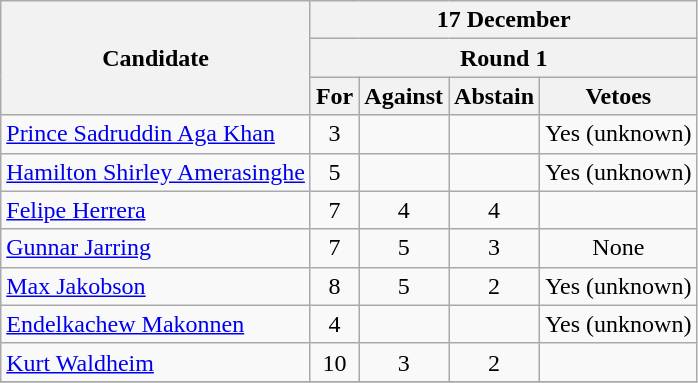<table class="wikitable sortable" style="text-align:center;">
<tr>
<th rowspan="3">Candidate</th>
<th colspan="4">17 December</th>
</tr>
<tr>
<th colspan="4">Round 1</th>
</tr>
<tr>
<th>For</th>
<th>Against</th>
<th>Abstain</th>
<th>Vetoes</th>
</tr>
<tr>
<td style="text-align:left;"> <a href='#'>Prince Sadruddin Aga Khan</a></td>
<td>3</td>
<td></td>
<td></td>
<td>Yes (unknown)</td>
</tr>
<tr>
<td style="text-align:left;"> <a href='#'>Hamilton Shirley Amerasinghe</a></td>
<td>5</td>
<td></td>
<td></td>
<td>Yes (unknown)</td>
</tr>
<tr>
<td style="text-align:left;"> <a href='#'>Felipe Herrera</a></td>
<td>7</td>
<td>4</td>
<td>4</td>
<td></td>
</tr>
<tr>
<td style="text-align:left;"> <a href='#'>Gunnar Jarring</a></td>
<td>7</td>
<td>5</td>
<td>3</td>
<td>None</td>
</tr>
<tr>
<td style="text-align:left;"> <a href='#'>Max Jakobson</a></td>
<td>8</td>
<td>5</td>
<td>2</td>
<td>Yes (unknown)</td>
</tr>
<tr>
<td style="text-align:left;"> <a href='#'>Endelkachew Makonnen</a></td>
<td>4</td>
<td></td>
<td></td>
<td>Yes (unknown)</td>
</tr>
<tr>
<td style="text-align:left;"> <a href='#'>Kurt Waldheim</a></td>
<td>10</td>
<td>3</td>
<td>2</td>
<td></td>
</tr>
<tr>
</tr>
</table>
